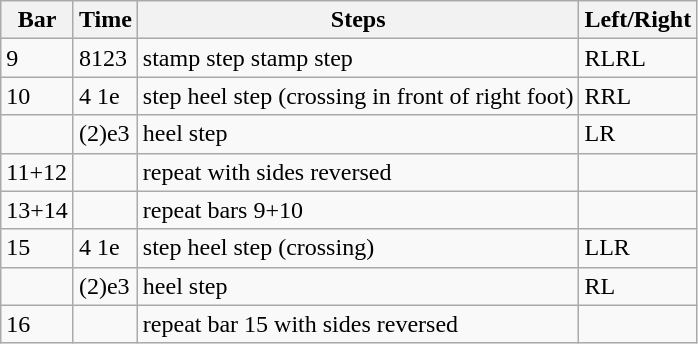<table class="wikitable">
<tr>
<th>Bar</th>
<th>Time</th>
<th>Steps</th>
<th>Left/Right</th>
</tr>
<tr>
<td>9</td>
<td>8123</td>
<td>stamp step stamp step</td>
<td>RLRL</td>
</tr>
<tr>
<td>10</td>
<td>4 1e</td>
<td>step heel step (crossing in front of right foot)</td>
<td>RRL</td>
</tr>
<tr>
<td></td>
<td>(2)e3</td>
<td>heel step</td>
<td>LR</td>
</tr>
<tr>
<td>11+12</td>
<td></td>
<td>repeat with sides reversed</td>
<td></td>
</tr>
<tr>
<td>13+14</td>
<td></td>
<td>repeat bars 9+10</td>
<td></td>
</tr>
<tr>
<td>15</td>
<td>4 1e</td>
<td>step heel step (crossing)</td>
<td>LLR</td>
</tr>
<tr>
<td></td>
<td>(2)e3</td>
<td>heel step</td>
<td>RL</td>
</tr>
<tr>
<td>16</td>
<td></td>
<td>repeat bar 15 with sides reversed</td>
<td></td>
</tr>
</table>
